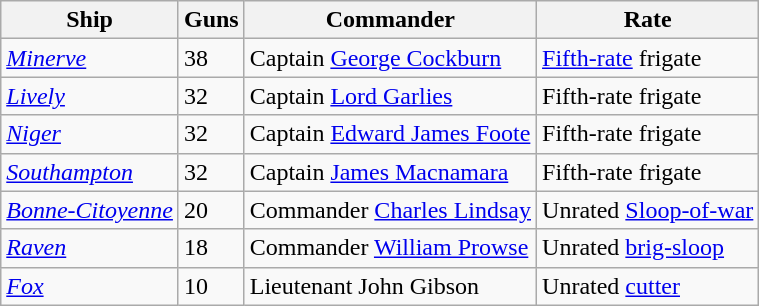<table class="wikitable" style="text-align:left">
<tr>
<th width="%">Ship</th>
<th width="%">Guns</th>
<th width="%">Commander</th>
<th width="%">Rate</th>
</tr>
<tr valign="top">
<td><a href='#'><em>Minerve</em></a></td>
<td>38</td>
<td>Captain <a href='#'>George Cockburn</a></td>
<td><a href='#'>Fifth-rate</a> frigate</td>
</tr>
<tr valign="top">
<td><a href='#'><em>Lively</em></a></td>
<td>32</td>
<td>Captain <a href='#'>Lord Garlies</a></td>
<td>Fifth-rate frigate</td>
</tr>
<tr valign="top">
<td><a href='#'><em>Niger</em></a></td>
<td>32</td>
<td>Captain <a href='#'>Edward James Foote</a></td>
<td>Fifth-rate frigate</td>
</tr>
<tr valign="top">
<td><a href='#'><em>Southampton</em></a></td>
<td>32</td>
<td>Captain <a href='#'>James Macnamara</a></td>
<td>Fifth-rate frigate</td>
</tr>
<tr valign="top">
<td><a href='#'><em>Bonne-Citoyenne</em></a></td>
<td>20</td>
<td>Commander <a href='#'>Charles Lindsay</a></td>
<td>Unrated <a href='#'>Sloop-of-war</a></td>
</tr>
<tr valign="top">
<td><a href='#'><em>Raven</em></a></td>
<td>18</td>
<td>Commander <a href='#'>William Prowse</a></td>
<td>Unrated <a href='#'>brig-sloop</a></td>
</tr>
<tr valign="top">
<td><a href='#'><em>Fox</em></a></td>
<td>10</td>
<td>Lieutenant John Gibson</td>
<td>Unrated <a href='#'>cutter</a></td>
</tr>
</table>
